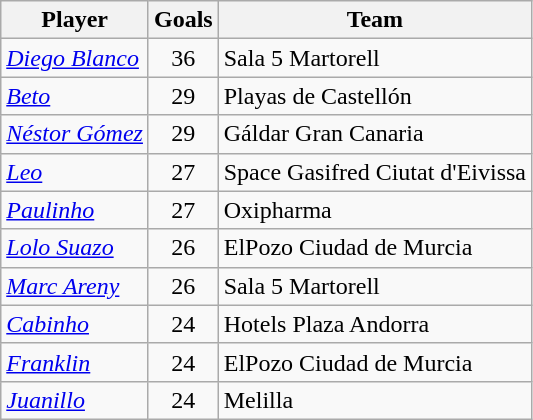<table class="wikitable">
<tr>
<th>Player</th>
<th>Goals</th>
<th>Team</th>
</tr>
<tr>
<td> <em><a href='#'>Diego Blanco</a></em></td>
<td style="text-align:center;">36</td>
<td>Sala 5 Martorell</td>
</tr>
<tr>
<td> <em><a href='#'>Beto</a></em></td>
<td style="text-align:center;">29</td>
<td>Playas de Castellón</td>
</tr>
<tr>
<td> <em><a href='#'>Néstor Gómez</a></em></td>
<td style="text-align:center;">29</td>
<td>Gáldar Gran Canaria</td>
</tr>
<tr>
<td> <em><a href='#'>Leo</a></em></td>
<td style="text-align:center;">27</td>
<td>Space Gasifred Ciutat d'Eivissa</td>
</tr>
<tr>
<td> <em><a href='#'>Paulinho</a></em></td>
<td style="text-align:center;">27</td>
<td>Oxipharma</td>
</tr>
<tr>
<td> <em><a href='#'>Lolo Suazo</a></em></td>
<td style="text-align:center;">26</td>
<td>ElPozo Ciudad de Murcia</td>
</tr>
<tr>
<td> <em><a href='#'>Marc Areny</a></em></td>
<td style="text-align:center;">26</td>
<td>Sala 5 Martorell</td>
</tr>
<tr>
<td> <em><a href='#'>Cabinho</a></em></td>
<td style="text-align:center;">24</td>
<td>Hotels Plaza Andorra</td>
</tr>
<tr>
<td> <em><a href='#'>Franklin</a></em></td>
<td style="text-align:center;">24</td>
<td>ElPozo Ciudad de Murcia</td>
</tr>
<tr>
<td> <em><a href='#'>Juanillo</a></em></td>
<td style="text-align:center;">24</td>
<td>Melilla</td>
</tr>
</table>
